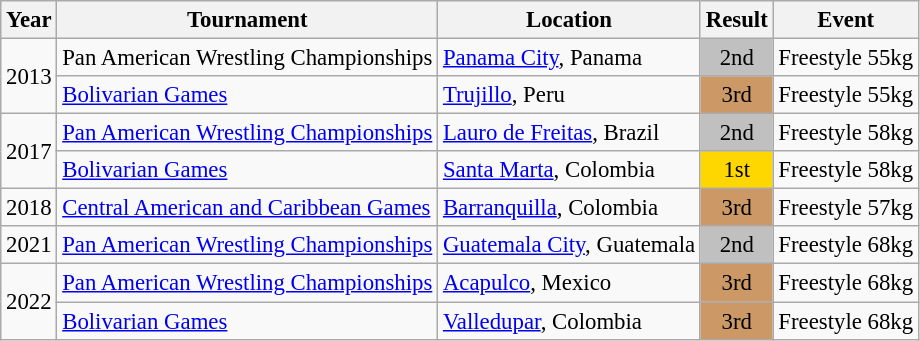<table class="wikitable" style="font-size:95%;">
<tr>
<th>Year</th>
<th>Tournament</th>
<th>Location</th>
<th>Result</th>
<th>Event</th>
</tr>
<tr>
<td rowspan=2>2013</td>
<td>Pan American Wrestling Championships</td>
<td><a href='#'>Panama City</a>, Panama</td>
<td align="center" bgcolor="silver">2nd</td>
<td>Freestyle 55kg</td>
</tr>
<tr>
<td><a href='#'>Bolivarian Games</a></td>
<td><a href='#'>Trujillo</a>, Peru</td>
<td align="center" bgcolor="cc9966">3rd</td>
<td>Freestyle 55kg</td>
</tr>
<tr>
<td rowspan=2>2017</td>
<td><a href='#'>Pan American Wrestling Championships</a></td>
<td><a href='#'>Lauro de Freitas</a>, Brazil</td>
<td align="center" bgcolor="silver">2nd</td>
<td>Freestyle 58kg</td>
</tr>
<tr>
<td><a href='#'>Bolivarian Games</a></td>
<td><a href='#'>Santa Marta</a>, Colombia</td>
<td align="center" bgcolor="gold">1st</td>
<td>Freestyle 58kg</td>
</tr>
<tr>
<td>2018</td>
<td><a href='#'>Central American and Caribbean Games</a></td>
<td><a href='#'>Barranquilla</a>, Colombia</td>
<td align="center" bgcolor="cc9966">3rd</td>
<td>Freestyle 57kg</td>
</tr>
<tr>
<td>2021</td>
<td><a href='#'>Pan American Wrestling Championships</a></td>
<td><a href='#'>Guatemala City</a>, Guatemala</td>
<td align="center" bgcolor="silver">2nd</td>
<td>Freestyle 68kg</td>
</tr>
<tr>
<td rowspan=2>2022</td>
<td><a href='#'>Pan American Wrestling Championships</a></td>
<td><a href='#'>Acapulco</a>, Mexico</td>
<td align="center" bgcolor="cc9966">3rd</td>
<td>Freestyle 68kg</td>
</tr>
<tr>
<td><a href='#'>Bolivarian Games</a></td>
<td><a href='#'>Valledupar</a>, Colombia</td>
<td align="center" bgcolor="cc9966">3rd</td>
<td>Freestyle 68kg</td>
</tr>
</table>
